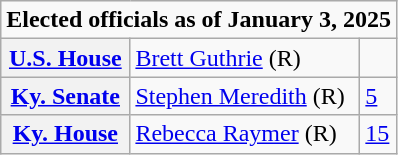<table class=wikitable>
<tr>
<td colspan="3"><strong>Elected officials as of January 3, 2025</strong></td>
</tr>
<tr>
<th scope=row><a href='#'>U.S. House</a></th>
<td><a href='#'>Brett Guthrie</a> (R)</td>
<td></td>
</tr>
<tr>
<th scope=row><a href='#'>Ky. Senate</a></th>
<td><a href='#'>Stephen Meredith</a> (R)</td>
<td><a href='#'>5</a></td>
</tr>
<tr>
<th scope=row><a href='#'>Ky. House</a></th>
<td><a href='#'>Rebecca Raymer</a> (R)</td>
<td><a href='#'>15</a></td>
</tr>
</table>
